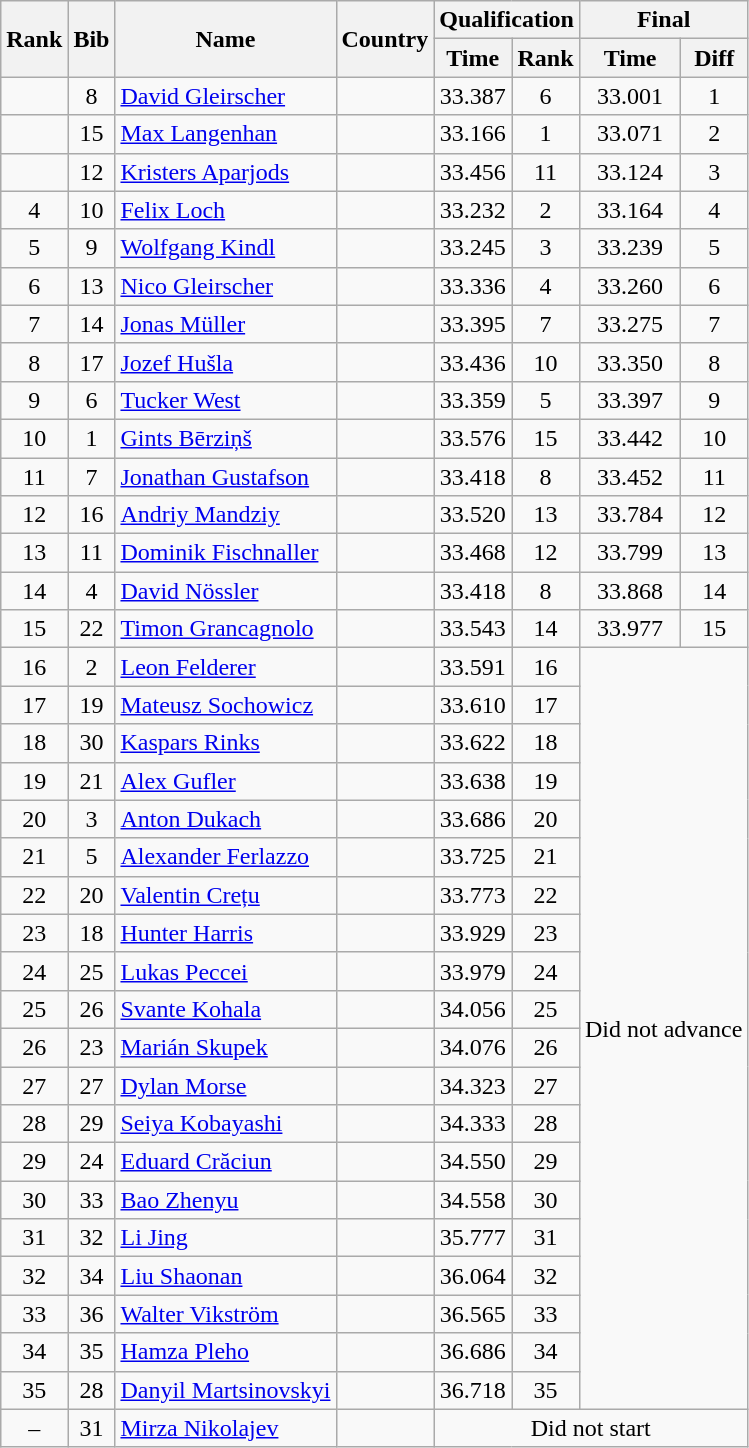<table class="wikitable sortable" style="text-align:center">
<tr>
<th rowspan=2>Rank</th>
<th rowspan=2>Bib</th>
<th rowspan=2>Name</th>
<th rowspan=2>Country</th>
<th colspan=2>Qualification</th>
<th colspan=2>Final</th>
</tr>
<tr>
<th>Time</th>
<th>Rank</th>
<th>Time</th>
<th>Diff</th>
</tr>
<tr>
<td></td>
<td>8</td>
<td align=left><a href='#'>David Gleirscher</a></td>
<td align=left></td>
<td>33.387</td>
<td>6</td>
<td>33.001</td>
<td>1</td>
</tr>
<tr>
<td></td>
<td>15</td>
<td align=left><a href='#'>Max Langenhan</a></td>
<td align=left></td>
<td>33.166</td>
<td>1</td>
<td>33.071</td>
<td>2</td>
</tr>
<tr>
<td></td>
<td>12</td>
<td align=left><a href='#'>Kristers Aparjods</a></td>
<td align=left></td>
<td>33.456</td>
<td>11</td>
<td>33.124</td>
<td>3</td>
</tr>
<tr>
<td>4</td>
<td>10</td>
<td align=left><a href='#'>Felix Loch</a></td>
<td align=left></td>
<td>33.232</td>
<td>2</td>
<td>33.164</td>
<td>4</td>
</tr>
<tr>
<td>5</td>
<td>9</td>
<td align=left><a href='#'>Wolfgang Kindl</a></td>
<td align=left></td>
<td>33.245</td>
<td>3</td>
<td>33.239</td>
<td>5</td>
</tr>
<tr>
<td>6</td>
<td>13</td>
<td align=left><a href='#'>Nico Gleirscher</a></td>
<td align=left></td>
<td>33.336</td>
<td>4</td>
<td>33.260</td>
<td>6</td>
</tr>
<tr>
<td>7</td>
<td>14</td>
<td align=left><a href='#'>Jonas Müller</a></td>
<td align=left></td>
<td>33.395</td>
<td>7</td>
<td>33.275</td>
<td>7</td>
</tr>
<tr>
<td>8</td>
<td>17</td>
<td align=left><a href='#'>Jozef Hušla</a></td>
<td align=left></td>
<td>33.436</td>
<td>10</td>
<td>33.350</td>
<td>8</td>
</tr>
<tr>
<td>9</td>
<td>6</td>
<td align=left><a href='#'>Tucker West</a></td>
<td align=left></td>
<td>33.359</td>
<td>5</td>
<td>33.397</td>
<td>9</td>
</tr>
<tr>
<td>10</td>
<td>1</td>
<td align=left><a href='#'>Gints Bērziņš</a></td>
<td align=left></td>
<td>33.576</td>
<td>15</td>
<td>33.442</td>
<td>10</td>
</tr>
<tr>
<td>11</td>
<td>7</td>
<td align=left><a href='#'>Jonathan Gustafson</a></td>
<td align=left></td>
<td>33.418</td>
<td>8</td>
<td>33.452</td>
<td>11</td>
</tr>
<tr>
<td>12</td>
<td>16</td>
<td align=left><a href='#'>Andriy Mandziy</a></td>
<td align=left></td>
<td>33.520</td>
<td>13</td>
<td>33.784</td>
<td>12</td>
</tr>
<tr>
<td>13</td>
<td>11</td>
<td align=left><a href='#'>Dominik Fischnaller</a></td>
<td align=left></td>
<td>33.468</td>
<td>12</td>
<td>33.799</td>
<td>13</td>
</tr>
<tr>
<td>14</td>
<td>4</td>
<td align=left><a href='#'>David Nössler</a></td>
<td align=left></td>
<td>33.418</td>
<td>8</td>
<td>33.868</td>
<td>14</td>
</tr>
<tr>
<td>15</td>
<td>22</td>
<td align=left><a href='#'>Timon Grancagnolo</a></td>
<td align=left></td>
<td>33.543</td>
<td>14</td>
<td>33.977</td>
<td>15</td>
</tr>
<tr>
<td>16</td>
<td>2</td>
<td align=left><a href='#'>Leon Felderer</a></td>
<td align=left></td>
<td>33.591</td>
<td>16</td>
<td rowspan=20 colspan=2>Did not advance</td>
</tr>
<tr>
<td>17</td>
<td>19</td>
<td align=left><a href='#'>Mateusz Sochowicz</a></td>
<td align=left></td>
<td>33.610</td>
<td>17</td>
</tr>
<tr>
<td>18</td>
<td>30</td>
<td align=left><a href='#'>Kaspars Rinks</a></td>
<td align=left></td>
<td>33.622</td>
<td>18</td>
</tr>
<tr>
<td>19</td>
<td>21</td>
<td align=left><a href='#'>Alex Gufler</a></td>
<td align=left></td>
<td>33.638</td>
<td>19</td>
</tr>
<tr>
<td>20</td>
<td>3</td>
<td align=left><a href='#'>Anton Dukach</a></td>
<td align=left></td>
<td>33.686</td>
<td>20</td>
</tr>
<tr>
<td>21</td>
<td>5</td>
<td align=left><a href='#'>Alexander Ferlazzo</a></td>
<td align=left></td>
<td>33.725</td>
<td>21</td>
</tr>
<tr>
<td>22</td>
<td>20</td>
<td align=left><a href='#'>Valentin Crețu</a></td>
<td align=left></td>
<td>33.773</td>
<td>22</td>
</tr>
<tr>
<td>23</td>
<td>18</td>
<td align=left><a href='#'>Hunter Harris</a></td>
<td align=left></td>
<td>33.929</td>
<td>23</td>
</tr>
<tr>
<td>24</td>
<td>25</td>
<td align=left><a href='#'>Lukas Peccei</a></td>
<td align=left></td>
<td>33.979</td>
<td>24</td>
</tr>
<tr>
<td>25</td>
<td>26</td>
<td align=left><a href='#'>Svante Kohala</a></td>
<td align=left></td>
<td>34.056</td>
<td>25</td>
</tr>
<tr>
<td>26</td>
<td>23</td>
<td align=left><a href='#'>Marián Skupek</a></td>
<td align=left></td>
<td>34.076</td>
<td>26</td>
</tr>
<tr>
<td>27</td>
<td>27</td>
<td align=left><a href='#'>Dylan Morse</a></td>
<td align=left></td>
<td>34.323</td>
<td>27</td>
</tr>
<tr>
<td>28</td>
<td>29</td>
<td align=left><a href='#'>Seiya Kobayashi</a></td>
<td align=left></td>
<td>34.333</td>
<td>28</td>
</tr>
<tr>
<td>29</td>
<td>24</td>
<td align=left><a href='#'>Eduard Crăciun</a></td>
<td align=left></td>
<td>34.550</td>
<td>29</td>
</tr>
<tr>
<td>30</td>
<td>33</td>
<td align=left><a href='#'>Bao Zhenyu</a></td>
<td align=left></td>
<td>34.558</td>
<td>30</td>
</tr>
<tr>
<td>31</td>
<td>32</td>
<td align=left><a href='#'>Li Jing</a></td>
<td align=left></td>
<td>35.777</td>
<td>31</td>
</tr>
<tr>
<td>32</td>
<td>34</td>
<td align=left><a href='#'>Liu Shaonan</a></td>
<td align=left></td>
<td>36.064</td>
<td>32</td>
</tr>
<tr>
<td>33</td>
<td>36</td>
<td align=left><a href='#'>Walter Vikström</a></td>
<td align=left></td>
<td>36.565</td>
<td>33</td>
</tr>
<tr>
<td>34</td>
<td>35</td>
<td align=left><a href='#'>Hamza Pleho</a></td>
<td align=left></td>
<td>36.686</td>
<td>34</td>
</tr>
<tr>
<td>35</td>
<td>28</td>
<td align=left><a href='#'>Danyil Martsinovskyi</a></td>
<td align=left></td>
<td>36.718</td>
<td>35</td>
</tr>
<tr>
<td>–</td>
<td>31</td>
<td align=left><a href='#'>Mirza Nikolajev</a></td>
<td align=left></td>
<td colspan=4>Did not start</td>
</tr>
</table>
